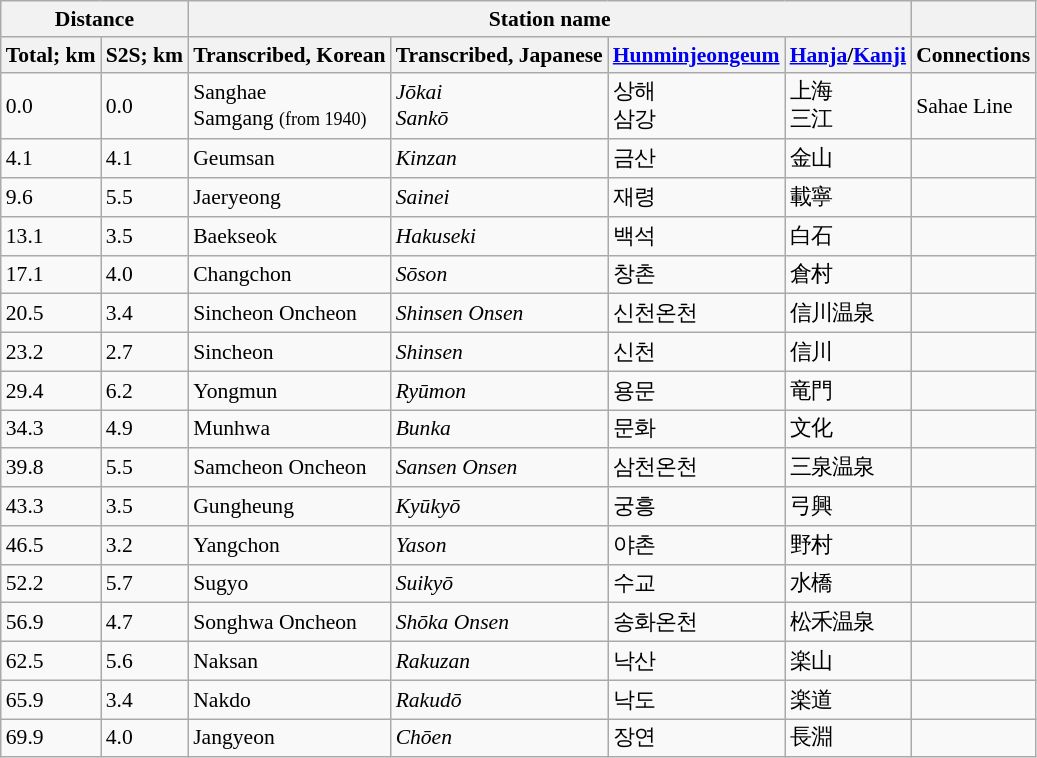<table class="wikitable" style="font-size:90%;">
<tr>
<th colspan="2">Distance</th>
<th colspan="4">Station name</th>
<th colspan="3"></th>
</tr>
<tr>
<th>Total; km</th>
<th>S2S; km</th>
<th>Transcribed, Korean</th>
<th>Transcribed, Japanese</th>
<th><a href='#'>Hunminjeongeum</a></th>
<th><a href='#'>Hanja</a>/<a href='#'>Kanji</a></th>
<th>Connections</th>
</tr>
<tr>
<td>0.0</td>
<td>0.0</td>
<td>Sanghae<br>Samgang <small>(from 1940)</small></td>
<td><em>Jōkai<br>Sankō</em></td>
<td>상해<br>삼강</td>
<td>上海<br>三江</td>
<td>Sahae Line</td>
</tr>
<tr>
<td>4.1</td>
<td>4.1</td>
<td>Geumsan</td>
<td><em>Kinzan</em></td>
<td>금산</td>
<td>金山</td>
<td></td>
</tr>
<tr>
<td>9.6</td>
<td>5.5</td>
<td>Jaeryeong</td>
<td><em>Sainei</em></td>
<td>재령</td>
<td>載寧</td>
<td></td>
</tr>
<tr>
<td>13.1</td>
<td>3.5</td>
<td>Baekseok</td>
<td><em>Hakuseki</em></td>
<td>백석</td>
<td>白石</td>
<td></td>
</tr>
<tr>
<td>17.1</td>
<td>4.0</td>
<td>Changchon</td>
<td><em>Sōson</em></td>
<td>창촌</td>
<td>倉村</td>
<td></td>
</tr>
<tr>
<td>20.5</td>
<td>3.4</td>
<td>Sincheon Oncheon</td>
<td><em>Shinsen Onsen</em></td>
<td>신천온천</td>
<td>信川温泉</td>
<td></td>
</tr>
<tr>
<td>23.2</td>
<td>2.7</td>
<td>Sincheon</td>
<td><em>Shinsen</em></td>
<td>신천</td>
<td>信川</td>
<td></td>
</tr>
<tr>
<td>29.4</td>
<td>6.2</td>
<td>Yongmun</td>
<td><em>Ryūmon</em></td>
<td>용문</td>
<td>竜門</td>
<td></td>
</tr>
<tr>
<td>34.3</td>
<td>4.9</td>
<td>Munhwa</td>
<td><em>Bunka</em></td>
<td>문화</td>
<td>文化</td>
<td></td>
</tr>
<tr>
<td>39.8</td>
<td>5.5</td>
<td>Samcheon Oncheon</td>
<td><em>Sansen Onsen</em></td>
<td>삼천온천</td>
<td>三泉温泉</td>
<td></td>
</tr>
<tr>
<td>43.3</td>
<td>3.5</td>
<td>Gungheung</td>
<td><em>Kyūkyō</em></td>
<td>궁흥</td>
<td>弓興</td>
<td></td>
</tr>
<tr>
<td>46.5</td>
<td>3.2</td>
<td>Yangchon</td>
<td><em>Yason</em></td>
<td>야촌</td>
<td>野村</td>
<td></td>
</tr>
<tr>
<td>52.2</td>
<td>5.7</td>
<td>Sugyo</td>
<td><em>Suikyō</em></td>
<td>수교</td>
<td>水橋</td>
<td></td>
</tr>
<tr>
<td>56.9</td>
<td>4.7</td>
<td>Songhwa Oncheon</td>
<td><em>Shōka Onsen</em></td>
<td>송화온천</td>
<td>松禾温泉</td>
<td></td>
</tr>
<tr>
<td>62.5</td>
<td>5.6</td>
<td>Naksan</td>
<td><em>Rakuzan</em></td>
<td>낙산</td>
<td>楽山</td>
<td></td>
</tr>
<tr>
<td>65.9</td>
<td>3.4</td>
<td>Nakdo</td>
<td><em>Rakudō</em></td>
<td>낙도</td>
<td>楽道</td>
<td></td>
</tr>
<tr>
<td>69.9</td>
<td>4.0</td>
<td>Jangyeon</td>
<td><em>Chōen</em></td>
<td>장연</td>
<td>長淵</td>
<td></td>
</tr>
</table>
